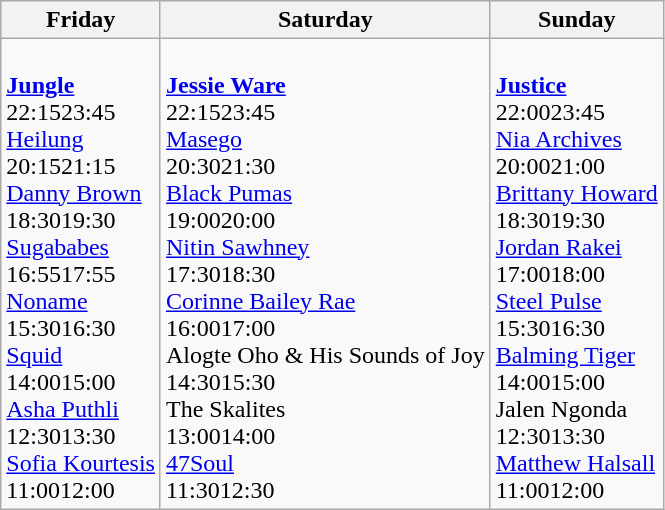<table class="wikitable">
<tr>
<th>Friday</th>
<th>Saturday</th>
<th>Sunday</th>
</tr>
<tr valign="top">
<td><br><strong><a href='#'>Jungle</a></strong><br>22:1523:45<br>
<a href='#'>Heilung</a><br>20:1521:15<br>
<a href='#'>Danny Brown</a><br>18:3019:30<br>
<a href='#'>Sugababes</a><br>16:5517:55<br>
<a href='#'>Noname</a><br>15:3016:30<br>
<a href='#'>Squid</a><br>14:0015:00<br>
<a href='#'>Asha Puthli</a><br>12:3013:30<br>
<a href='#'>Sofia Kourtesis</a><br>11:0012:00</td>
<td><br><strong><a href='#'>Jessie Ware</a></strong><br>22:1523:45<br>
<a href='#'>Masego</a><br>20:3021:30<br>
<a href='#'>Black Pumas</a><br>19:0020:00<br>
<a href='#'>Nitin Sawhney</a><br>17:3018:30<br>
<a href='#'>Corinne Bailey Rae</a><br>16:0017:00<br>
Alogte Oho & His Sounds of Joy<br>14:3015:30<br>
The Skalites<br>13:0014:00<br>
<a href='#'>47Soul</a><br>11:3012:30</td>
<td><br><strong><a href='#'>Justice</a></strong><br>22:0023:45<br>
<a href='#'>Nia Archives</a><br>20:0021:00<br>
<a href='#'>Brittany Howard</a><br>18:3019:30<br>
<a href='#'>Jordan Rakei</a><br>17:0018:00<br>
<a href='#'>Steel Pulse</a><br>15:3016:30<br>
<a href='#'>Balming Tiger</a><br>14:0015:00<br>
Jalen Ngonda<br>12:3013:30<br>
<a href='#'>Matthew Halsall</a><br>11:0012:00</td>
</tr>
</table>
